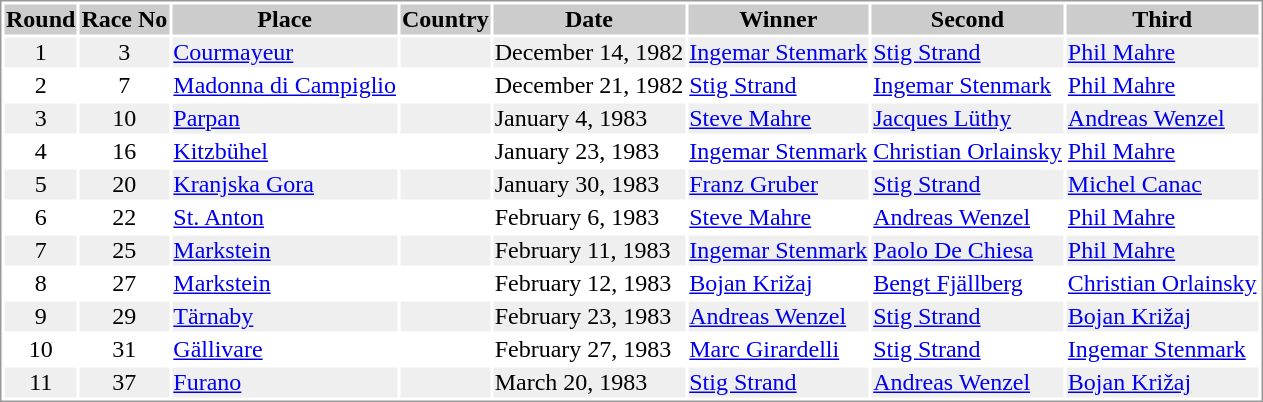<table border="0" style="border: 1px solid #999; background-color:#FFFFFF; text-align:center">
<tr align="center" bgcolor="#CCCCCC">
<th>Round</th>
<th>Race No</th>
<th>Place</th>
<th>Country</th>
<th>Date</th>
<th>Winner</th>
<th>Second</th>
<th>Third</th>
</tr>
<tr bgcolor="#EFEFEF">
<td>1</td>
<td>3</td>
<td align="left"><a href='#'>Courmayeur</a></td>
<td align="left"></td>
<td align="left">December 14, 1982</td>
<td align="left"> <a href='#'>Ingemar Stenmark</a></td>
<td align="left"> <a href='#'>Stig Strand</a></td>
<td align="left"> <a href='#'>Phil Mahre</a></td>
</tr>
<tr>
<td>2</td>
<td>7</td>
<td align="left"><a href='#'>Madonna di Campiglio</a></td>
<td align="left"></td>
<td align="left">December 21, 1982</td>
<td align="left"> <a href='#'>Stig Strand</a></td>
<td align="left"> <a href='#'>Ingemar Stenmark</a></td>
<td align="left"> <a href='#'>Phil Mahre</a></td>
</tr>
<tr bgcolor="#EFEFEF">
<td>3</td>
<td>10</td>
<td align="left"><a href='#'>Parpan</a></td>
<td align="left"></td>
<td align="left">January 4, 1983</td>
<td align="left"> <a href='#'>Steve Mahre</a></td>
<td align="left"> <a href='#'>Jacques Lüthy</a></td>
<td align="left"> <a href='#'>Andreas Wenzel</a></td>
</tr>
<tr>
<td>4</td>
<td>16</td>
<td align="left"><a href='#'>Kitzbühel</a></td>
<td align="left"></td>
<td align="left">January 23, 1983</td>
<td align="left"> <a href='#'>Ingemar Stenmark</a></td>
<td align="left"> <a href='#'>Christian Orlainsky</a></td>
<td align="left"> <a href='#'>Phil Mahre</a></td>
</tr>
<tr bgcolor="#EFEFEF">
<td>5</td>
<td>20</td>
<td align="left"><a href='#'>Kranjska Gora</a></td>
<td align="left"></td>
<td align="left">January 30, 1983</td>
<td align="left"> <a href='#'>Franz Gruber</a></td>
<td align="left"> <a href='#'>Stig Strand</a></td>
<td align="left"> <a href='#'>Michel Canac</a></td>
</tr>
<tr>
<td>6</td>
<td>22</td>
<td align="left"><a href='#'>St. Anton</a></td>
<td align="left"></td>
<td align="left">February 6, 1983</td>
<td align="left"> <a href='#'>Steve Mahre</a></td>
<td align="left"> <a href='#'>Andreas Wenzel</a></td>
<td align="left"> <a href='#'>Phil Mahre</a></td>
</tr>
<tr bgcolor="#EFEFEF">
<td>7</td>
<td>25</td>
<td align="left"><a href='#'>Markstein</a></td>
<td align="left"></td>
<td align="left">February 11, 1983</td>
<td align="left"> <a href='#'>Ingemar Stenmark</a></td>
<td align="left"> <a href='#'>Paolo De Chiesa</a></td>
<td align="left"> <a href='#'>Phil Mahre</a></td>
</tr>
<tr>
<td>8</td>
<td>27</td>
<td align="left"><a href='#'>Markstein</a></td>
<td align="left"></td>
<td align="left">February 12, 1983</td>
<td align="left"> <a href='#'>Bojan Križaj</a></td>
<td align="left"> <a href='#'>Bengt Fjällberg</a></td>
<td align="left"> <a href='#'>Christian Orlainsky</a></td>
</tr>
<tr bgcolor="#EFEFEF">
<td>9</td>
<td>29</td>
<td align="left"><a href='#'>Tärnaby</a></td>
<td align="left"></td>
<td align="left">February 23, 1983</td>
<td align="left"> <a href='#'>Andreas Wenzel</a></td>
<td align="left"> <a href='#'>Stig Strand</a></td>
<td align="left"> <a href='#'>Bojan Križaj</a></td>
</tr>
<tr>
<td>10</td>
<td>31</td>
<td align="left"><a href='#'>Gällivare</a></td>
<td align="left"></td>
<td align="left">February 27, 1983</td>
<td align="left"> <a href='#'>Marc Girardelli</a></td>
<td align="left"> <a href='#'>Stig Strand</a></td>
<td align="left"> <a href='#'>Ingemar Stenmark</a></td>
</tr>
<tr bgcolor="#EFEFEF">
<td>11</td>
<td>37</td>
<td align="left"><a href='#'>Furano</a></td>
<td align="left"></td>
<td align="left">March 20, 1983</td>
<td align="left"> <a href='#'>Stig Strand</a></td>
<td align="left"> <a href='#'>Andreas Wenzel</a></td>
<td align="left"> <a href='#'>Bojan Križaj</a></td>
</tr>
</table>
